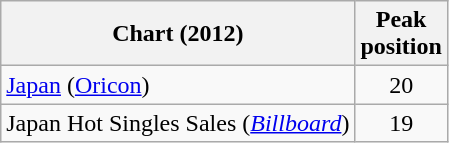<table class="wikitable sortable" border="1">
<tr>
<th>Chart (2012)</th>
<th>Peak<br>position</th>
</tr>
<tr>
<td><a href='#'>Japan</a> (<a href='#'>Oricon</a>)</td>
<td style="text-align:center;">20</td>
</tr>
<tr>
<td>Japan Hot Singles Sales (<em><a href='#'>Billboard</a></em>)</td>
<td style="text-align:center">19</td>
</tr>
</table>
